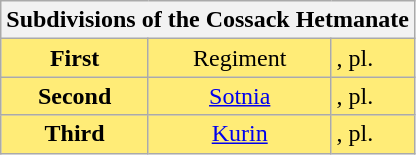<table class="wikitable">
<tr>
<th colspan="3">Subdivisions of the Cossack Hetmanate<br></th>
</tr>
<tr>
<td style="background:#FFEC77; color:black; text-align:center;"><strong>First</strong></td>
<td style="background:#FFEC77; color:black; text-align:center;">Regiment</td>
<td style="background:#FFEC77; color:black">, pl. </td>
</tr>
<tr>
<td style="background:#FFEC77; color:black; text-align:center;"><strong>Second</strong></td>
<td style="background:#FFEC77; color:black; text-align:center;"><a href='#'>Sotnia</a></td>
<td style="background:#FFEC77; color:black">, pl. </td>
</tr>
<tr>
<td style="background:#FFEC77; color:black; text-align:center;"><strong>Third</strong></td>
<td style="background:#FFEC77; color:black; text-align:center;"><a href='#'>Kurin</a></td>
<td style="background:#FFEC77; color:black">, pl. </td>
</tr>
</table>
